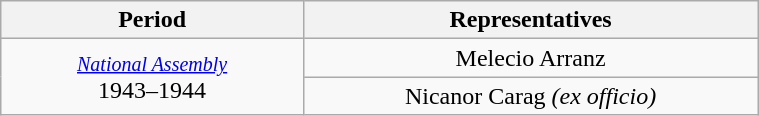<table class="wikitable" style="text-align:center; width:40%;">
<tr>
<th width="40%">Period</th>
<th>Representatives</th>
</tr>
<tr>
<td rowspan="2"><small><a href='#'><em>National Assembly</em></a></small><br>1943–1944</td>
<td>Melecio Arranz</td>
</tr>
<tr>
<td>Nicanor Carag <em>(ex officio)</em></td>
</tr>
</table>
